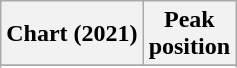<table class="wikitable sortable plainrowheaders" style="text-align:center">
<tr>
<th scope="col">Chart (2021)</th>
<th scope="col">Peak<br>position</th>
</tr>
<tr>
</tr>
<tr>
</tr>
<tr>
</tr>
</table>
